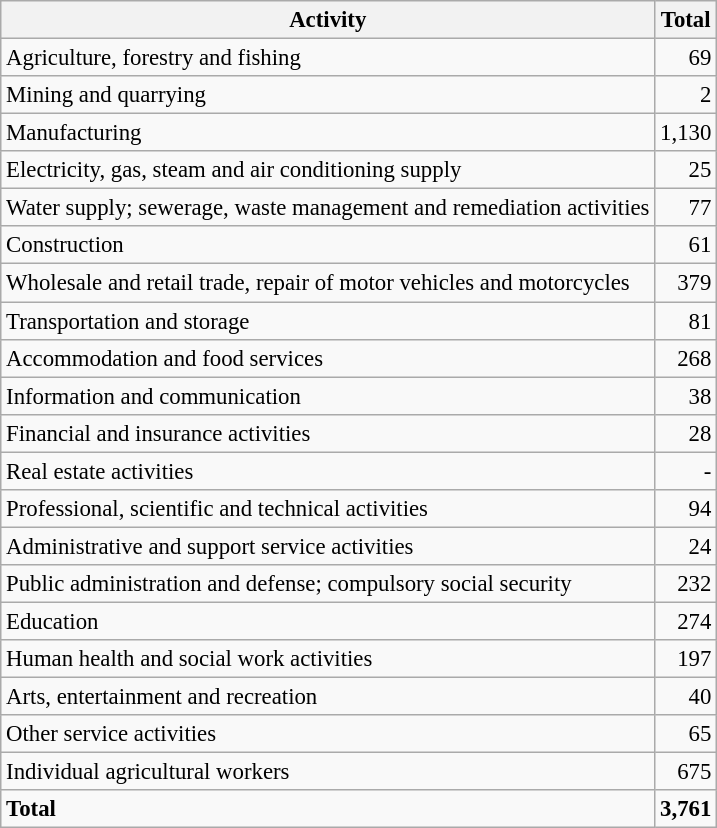<table class="wikitable sortable" style="font-size:95%;">
<tr>
<th>Activity</th>
<th>Total</th>
</tr>
<tr>
<td>Agriculture, forestry and fishing</td>
<td align="right">69</td>
</tr>
<tr>
<td>Mining and quarrying</td>
<td align="right">2</td>
</tr>
<tr>
<td>Manufacturing</td>
<td align="right">1,130</td>
</tr>
<tr>
<td>Electricity, gas, steam and air conditioning supply</td>
<td align="right">25</td>
</tr>
<tr>
<td>Water supply; sewerage, waste management and remediation activities</td>
<td align="right">77</td>
</tr>
<tr>
<td>Construction</td>
<td align="right">61</td>
</tr>
<tr>
<td>Wholesale and retail trade, repair of motor vehicles and motorcycles</td>
<td align="right">379</td>
</tr>
<tr>
<td>Transportation and storage</td>
<td align="right">81</td>
</tr>
<tr>
<td>Accommodation and food services</td>
<td align="right">268</td>
</tr>
<tr>
<td>Information and communication</td>
<td align="right">38</td>
</tr>
<tr>
<td>Financial and insurance activities</td>
<td align="right">28</td>
</tr>
<tr>
<td>Real estate activities</td>
<td align="right">-</td>
</tr>
<tr>
<td>Professional, scientific and technical activities</td>
<td align="right">94</td>
</tr>
<tr>
<td>Administrative and support service activities</td>
<td align="right">24</td>
</tr>
<tr>
<td>Public administration and defense; compulsory social security</td>
<td align="right">232</td>
</tr>
<tr>
<td>Education</td>
<td align="right">274</td>
</tr>
<tr>
<td>Human health and social work activities</td>
<td align="right">197</td>
</tr>
<tr>
<td>Arts, entertainment and recreation</td>
<td align="right">40</td>
</tr>
<tr>
<td>Other service activities</td>
<td align="right">65</td>
</tr>
<tr>
<td>Individual agricultural workers</td>
<td align="right">675</td>
</tr>
<tr class="sortbottom">
<td><strong>Total</strong></td>
<td align="right"><strong>3,761</strong></td>
</tr>
</table>
